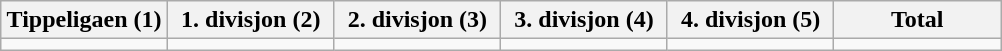<table class="wikitable">
<tr>
<th width="16.6%">Tippeligaen (1)</th>
<th width="16.6%">1. divisjon (2)</th>
<th width="16.6%">2. divisjon (3)</th>
<th width="16.6%">3. divisjon (4)</th>
<th width="16.6%">4. divisjon (5)</th>
<th width="16.6%">Total</th>
</tr>
<tr>
<td></td>
<td></td>
<td></td>
<td></td>
<td></td>
<td></td>
</tr>
</table>
